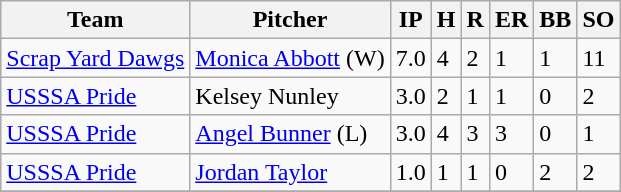<table class="wikitable">
<tr>
<th>Team</th>
<th>Pitcher</th>
<th>IP</th>
<th>H</th>
<th>R</th>
<th>ER</th>
<th>BB</th>
<th>SO</th>
</tr>
<tr>
<td><a href='#'>Scrap Yard Dawgs</a></td>
<td><a href='#'>Monica Abbott</a> (W)</td>
<td>7.0</td>
<td>4</td>
<td>2</td>
<td>1</td>
<td>1</td>
<td>11</td>
</tr>
<tr>
<td><a href='#'>USSSA Pride</a></td>
<td>Kelsey Nunley</td>
<td>3.0</td>
<td>2</td>
<td>1</td>
<td>1</td>
<td>0</td>
<td>2</td>
</tr>
<tr>
<td><a href='#'>USSSA Pride</a></td>
<td><a href='#'>Angel Bunner</a> (L)</td>
<td>3.0</td>
<td>4</td>
<td>3</td>
<td>3</td>
<td>0</td>
<td>1</td>
</tr>
<tr>
<td><a href='#'>USSSA Pride</a></td>
<td><a href='#'>Jordan Taylor</a></td>
<td>1.0</td>
<td>1</td>
<td>1</td>
<td>0</td>
<td>2</td>
<td>2</td>
</tr>
<tr>
</tr>
</table>
